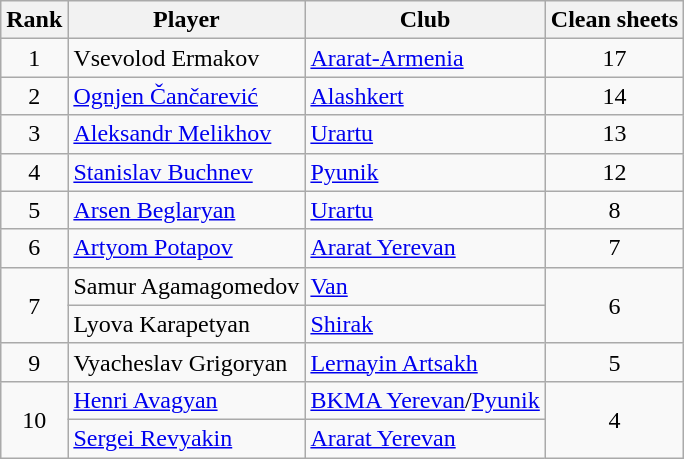<table class="wikitable" style="text-align:center">
<tr>
<th>Rank</th>
<th>Player</th>
<th>Club</th>
<th>Clean sheets</th>
</tr>
<tr>
<td rowspan=1>1</td>
<td align="left"> Vsevolod Ermakov</td>
<td align="left"><a href='#'>Ararat-Armenia</a></td>
<td rowspan=1>17</td>
</tr>
<tr>
<td rowspan=1>2</td>
<td align="left"> <a href='#'>Ognjen Čančarević</a></td>
<td align="left"><a href='#'>Alashkert</a></td>
<td rowspan=1>14</td>
</tr>
<tr>
<td rowspan=1>3</td>
<td align="left"> <a href='#'>Aleksandr Melikhov</a></td>
<td align="left"><a href='#'>Urartu</a></td>
<td rowspan=1>13</td>
</tr>
<tr>
<td rowspan=1>4</td>
<td align="left"> <a href='#'>Stanislav Buchnev</a></td>
<td align="left"><a href='#'>Pyunik</a></td>
<td rowspan=1>12</td>
</tr>
<tr>
<td rowspan=1>5</td>
<td align="left"> <a href='#'>Arsen Beglaryan</a></td>
<td align="left"><a href='#'>Urartu</a></td>
<td rowspan=1>8</td>
</tr>
<tr>
<td rowspan=1>6</td>
<td align="left"> <a href='#'>Artyom Potapov</a></td>
<td align="left"><a href='#'>Ararat Yerevan</a></td>
<td rowspan=1>7</td>
</tr>
<tr>
<td rowspan=2>7</td>
<td align="left"> Samur Agamagomedov</td>
<td align="left"><a href='#'>Van</a></td>
<td rowspan=2>6</td>
</tr>
<tr>
<td align="left"> Lyova Karapetyan</td>
<td align="left"><a href='#'>Shirak</a></td>
</tr>
<tr>
<td rowspan=1>9</td>
<td align="left"> Vyacheslav Grigoryan</td>
<td align="left"><a href='#'>Lernayin Artsakh</a></td>
<td rowspan=1>5</td>
</tr>
<tr>
<td rowspan=2>10</td>
<td align="left"> <a href='#'>Henri Avagyan</a></td>
<td align="left"><a href='#'>BKMA Yerevan</a>/<a href='#'>Pyunik</a></td>
<td rowspan=2>4</td>
</tr>
<tr>
<td align="left"> <a href='#'>Sergei Revyakin</a></td>
<td align="left"><a href='#'>Ararat Yerevan</a></td>
</tr>
</table>
